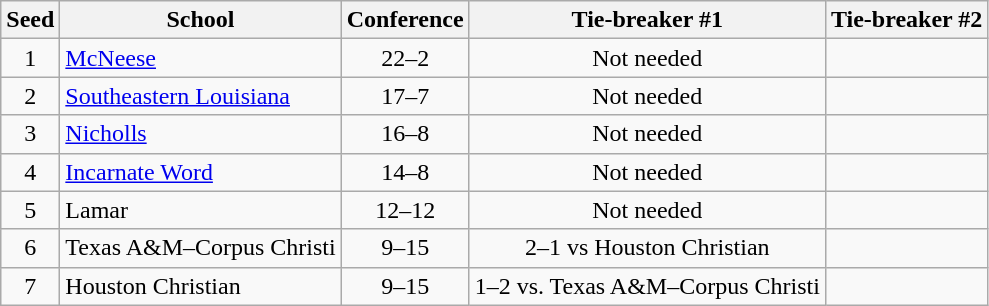<table class="wikitable" style="text-align:center">
<tr>
<th>Seed</th>
<th>School</th>
<th>Conference</th>
<th>Tie-breaker #1</th>
<th>Tie-breaker #2</th>
</tr>
<tr>
<td>1</td>
<td align="left"><a href='#'>McNeese</a></td>
<td>22–2</td>
<td>Not needed</td>
<td></td>
</tr>
<tr>
<td>2</td>
<td align="left"><a href='#'>Southeastern Louisiana</a></td>
<td>17–7</td>
<td>Not needed</td>
<td></td>
</tr>
<tr>
<td>3</td>
<td align="left"><a href='#'>Nicholls</a></td>
<td>16–8</td>
<td>Not needed</td>
<td></td>
</tr>
<tr>
<td>4</td>
<td align="left"><a href='#'>Incarnate Word</a></td>
<td>14–8</td>
<td>Not needed</td>
<td></td>
</tr>
<tr>
<td>5</td>
<td align="left">Lamar</td>
<td>12–12</td>
<td>Not needed</td>
<td></td>
</tr>
<tr>
<td>6</td>
<td align="left">Texas A&M–Corpus Christi</td>
<td>9–15</td>
<td>2–1 vs Houston Christian</td>
<td></td>
</tr>
<tr>
<td>7</td>
<td align="left">Houston Christian</td>
<td>9–15</td>
<td>1–2 vs. Texas A&M–Corpus Christi</td>
<td></td>
</tr>
</table>
